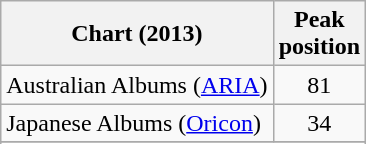<table class="wikitable sortable plainrowheaders">
<tr>
<th>Chart (2013)</th>
<th>Peak<br>position</th>
</tr>
<tr>
<td>Australian Albums (<a href='#'>ARIA</a>)</td>
<td align="center">81</td>
</tr>
<tr>
<td>Japanese Albums (<a href='#'>Oricon</a>)</td>
<td align="center">34</td>
</tr>
<tr>
</tr>
<tr>
</tr>
<tr>
</tr>
<tr>
</tr>
</table>
